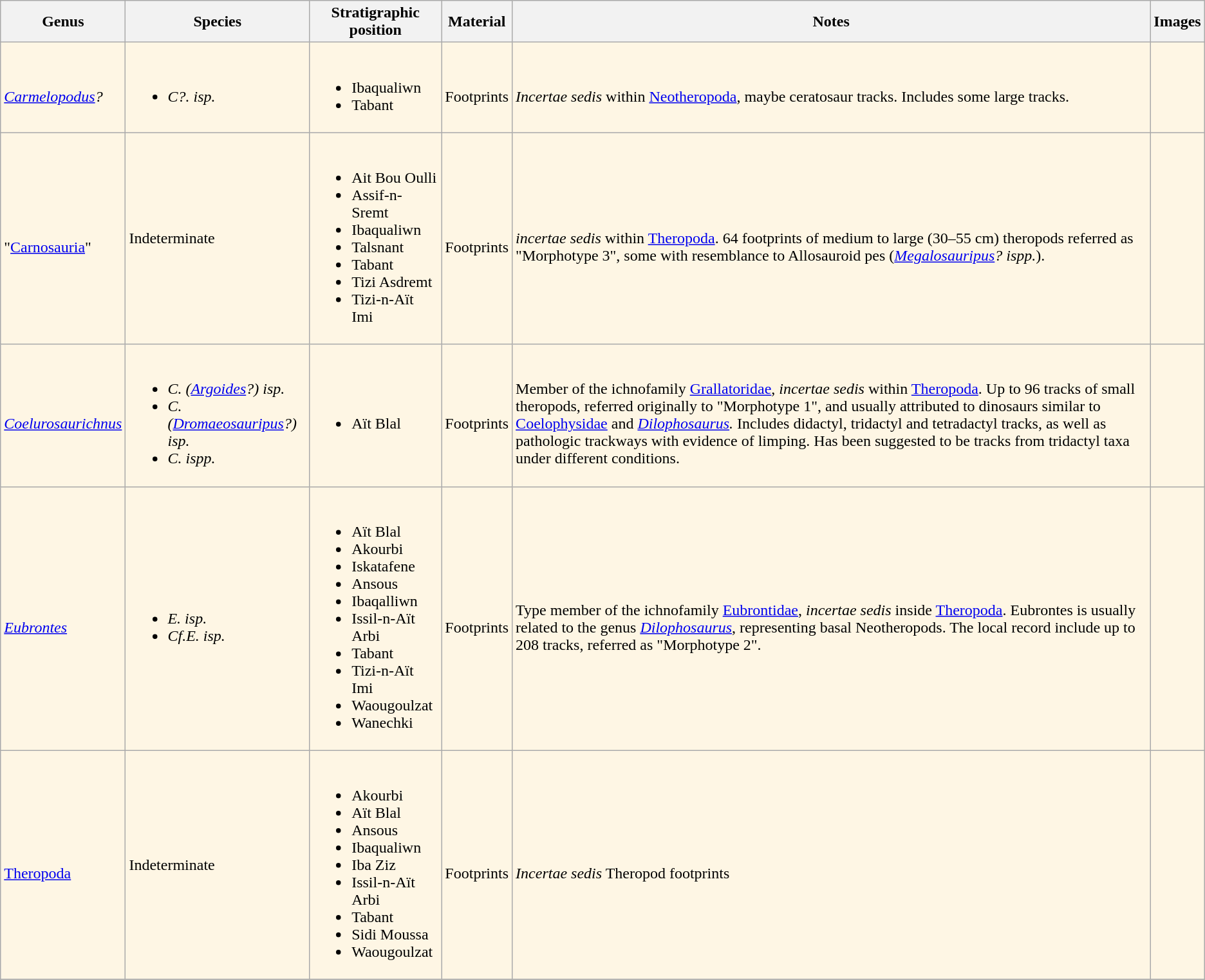<table class = "wikitable">
<tr>
<th>Genus</th>
<th>Species</th>
<th>Stratigraphic position</th>
<th>Material</th>
<th>Notes</th>
<th>Images</th>
</tr>
<tr>
<td style="background:#FEF6E4 ;"><br><em><a href='#'>Carmelopodus</a>?</em></td>
<td style="background:#FEF6E4 ;"><br><ul><li><em>C?. isp.</em></li></ul></td>
<td style="background:#FEF6E4 ;"><br><ul><li>Ibaqualiwn</li><li>Tabant</li></ul></td>
<td style="background:#FEF6E4 ;"><br>Footprints</td>
<td style="background:#FEF6E4 ;"><br><em>Incertae sedis</em> within <a href='#'>Neotheropoda</a>, maybe ceratosaur tracks. Includes some large tracks.</td>
<td style="background:#FEF6E4 ;"></td>
</tr>
<tr>
<td style="background:#FEF6E4 ;"><br>"<a href='#'>Carnosauria</a>"</td>
<td style="background:#FEF6E4 ;">Indeterminate</td>
<td style="background:#FEF6E4 ;"><br><ul><li>Ait Bou Oulli</li><li>Assif-n-Sremt</li><li>Ibaqualiwn</li><li>Talsnant</li><li>Tabant</li><li>Tizi Asdremt</li><li>Tizi-n-Aït Imi</li></ul></td>
<td style="background:#FEF6E4 ;"><br>Footprints</td>
<td style="background:#FEF6E4 ;"><br><em>incertae sedis</em> within <a href='#'>Theropoda</a>. 64 footprints of medium to large (30–55 cm) theropods referred as "Morphotype 3", some with resemblance to Allosauroid pes (<em><a href='#'>Megalosauripus</a>? ispp.</em>).</td>
<td style="background:#FEF6E4 ;"></td>
</tr>
<tr>
<td style="background:#FEF6E4 ;"><br><em><a href='#'>Coelurosaurichnus</a></em></td>
<td style="background:#FEF6E4 ;"><br><ul><li><em>C. (<a href='#'>Argoides</a>?) isp.</em></li><li><em>C. (<a href='#'>Dromaeosauripus</a>?) isp.</em></li><li><em>C. ispp.</em></li></ul></td>
<td style="background:#FEF6E4 ;"><br><ul><li>Aït Blal</li></ul></td>
<td style="background:#FEF6E4 ;"><br>Footprints</td>
<td style="background:#FEF6E4 ;"><br>Member of the ichnofamily <a href='#'>Grallatoridae</a>, <em>incertae sedis</em> within <a href='#'>Theropoda</a>. Up to 96 tracks of small theropods, referred originally to "Morphotype 1", and usually attributed to dinosaurs similar to <a href='#'>Coelophysidae</a> and <em><a href='#'>Dilophosaurus</a>.</em> Includes didactyl, tridactyl and tetradactyl tracks, as well as pathologic trackways with evidence of limping. Has been suggested to be tracks from tridactyl taxa under different conditions.</td>
<td style="background:#FEF6E4 ;"></td>
</tr>
<tr>
<td style="background:#FEF6E4 ;"><br><em><a href='#'>Eubrontes</a></em></td>
<td style="background:#FEF6E4 ;"><br><ul><li><em>E. isp.</em></li><li><em>Cf.E. isp.</em></li></ul></td>
<td style="background:#FEF6E4 ;"><br><ul><li>Aït Blal</li><li>Akourbi</li><li>Iskatafene</li><li>Ansous</li><li>Ibaqalliwn</li><li>Issil-n-Aït Arbi</li><li>Tabant</li><li>Tizi-n-Aït Imi</li><li>Waougoulzat</li><li>Wanechki</li></ul></td>
<td style="background:#FEF6E4 ;"><br>Footprints</td>
<td style="background:#FEF6E4 ;"><br>Type member of the ichnofamily <a href='#'>Eubrontidae</a>, <em>incertae sedis</em> inside <a href='#'>Theropoda</a>. Eubrontes is usually related to the genus <em><a href='#'>Dilophosaurus</a></em>, representing basal Neotheropods. The local record include up to 208 tracks, referred as "Morphotype 2".</td>
<td style="background:#FEF6E4;"><br></td>
</tr>
<tr>
<td style="background:#FEF6E4 ;"><br><a href='#'>Theropoda</a></td>
<td style="background:#FEF6E4 ;">Indeterminate</td>
<td style="background:#FEF6E4 ;"><br><ul><li>Akourbi</li><li>Aït Blal</li><li>Ansous</li><li>Ibaqualiwn</li><li>Iba Ziz</li><li>Issil-n-Aït Arbi</li><li>Tabant</li><li>Sidi Moussa</li><li>Waougoulzat</li></ul></td>
<td style="background:#FEF6E4 ;"><br>Footprints</td>
<td style="background:#FEF6E4 ;"><br><em>Incertae sedis</em> Theropod footprints</td>
<td style="background:#FEF6E4 ;"></td>
</tr>
<tr>
</tr>
</table>
